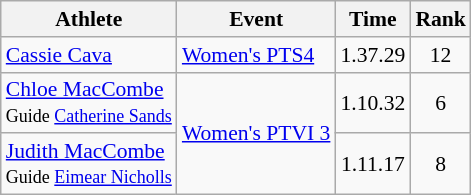<table class="wikitable" style="font-size:90%">
<tr>
<th>Athlete</th>
<th>Event</th>
<th>Time</th>
<th>Rank</th>
</tr>
<tr align=center>
<td align=left><a href='#'>Cassie Cava</a></td>
<td align=left><a href='#'>Women's PTS4</a></td>
<td>1.37.29</td>
<td>12</td>
</tr>
<tr align=center>
<td align=left><a href='#'>Chloe MacCombe</a><br><small>Guide <a href='#'>Catherine Sands</a></small></td>
<td rowspan="2" align="left"><a href='#'>Women's PTVI 3</a></td>
<td>1.10.32</td>
<td>6</td>
</tr>
<tr align=center>
<td align=left><a href='#'>Judith MacCombe</a><br><small>Guide <a href='#'>Eimear Nicholls</a></small></td>
<td>1.11.17</td>
<td>8</td>
</tr>
</table>
